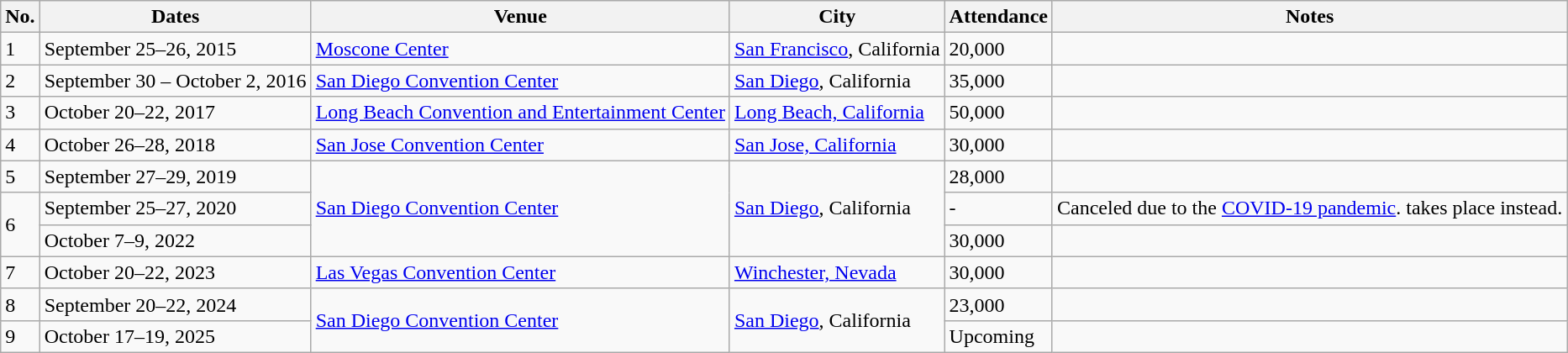<table class="wikitable">
<tr>
<th>No.</th>
<th>Dates</th>
<th>Venue</th>
<th>City</th>
<th>Attendance</th>
<th>Notes</th>
</tr>
<tr>
<td>1</td>
<td>September 25–26, 2015</td>
<td><a href='#'>Moscone Center</a></td>
<td><a href='#'>San Francisco</a>, California</td>
<td>20,000</td>
<td></td>
</tr>
<tr>
<td>2</td>
<td>September 30 – October 2, 2016</td>
<td><a href='#'>San Diego Convention Center</a></td>
<td><a href='#'>San Diego</a>, California</td>
<td>35,000</td>
<td></td>
</tr>
<tr>
<td>3</td>
<td>October 20–22, 2017</td>
<td><a href='#'>Long Beach Convention and Entertainment Center</a></td>
<td><a href='#'>Long Beach, California</a></td>
<td>50,000</td>
<td></td>
</tr>
<tr>
<td>4</td>
<td>October 26–28, 2018</td>
<td><a href='#'>San Jose Convention Center</a></td>
<td><a href='#'>San Jose, California</a></td>
<td>30,000</td>
<td></td>
</tr>
<tr>
<td>5</td>
<td>September 27–29, 2019</td>
<td rowspan="3"><a href='#'>San Diego Convention Center</a></td>
<td rowspan="3"><a href='#'>San Diego</a>, California</td>
<td>28,000</td>
<td></td>
</tr>
<tr>
<td rowspan="2">6</td>
<td>September 25–27, 2020</td>
<td>-</td>
<td>Canceled due to the <a href='#'>COVID-19 pandemic</a>.  takes place instead.</td>
</tr>
<tr>
<td>October 7–9, 2022</td>
<td>30,000</td>
<td></td>
</tr>
<tr>
<td>7</td>
<td>October 20–22, 2023</td>
<td><a href='#'>Las Vegas Convention Center</a></td>
<td><a href='#'>Winchester, Nevada</a></td>
<td>30,000</td>
<td></td>
</tr>
<tr>
<td>8</td>
<td>September 20–22, 2024</td>
<td rowspan="2"><a href='#'>San Diego Convention Center</a></td>
<td rowspan="2"><a href='#'>San Diego</a>, California</td>
<td>23,000</td>
<td></td>
</tr>
<tr>
<td>9</td>
<td>October 17–19, 2025</td>
<td>Upcoming</td>
<td></td>
</tr>
</table>
